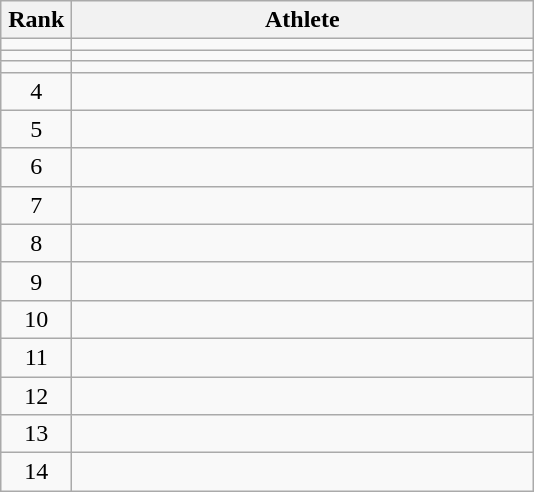<table class="wikitable" style="text-align: center;">
<tr>
<th width=40>Rank</th>
<th width=300>Athlete</th>
</tr>
<tr>
<td></td>
<td align="left"></td>
</tr>
<tr>
<td></td>
<td align="left"></td>
</tr>
<tr>
<td></td>
<td align="left"></td>
</tr>
<tr>
<td>4</td>
<td align="left"></td>
</tr>
<tr>
<td>5</td>
<td align="left"></td>
</tr>
<tr>
<td>6</td>
<td align="left"></td>
</tr>
<tr>
<td>7</td>
<td align="left"></td>
</tr>
<tr>
<td>8</td>
<td align="left"></td>
</tr>
<tr>
<td>9</td>
<td align="left"></td>
</tr>
<tr>
<td>10</td>
<td align="left"></td>
</tr>
<tr>
<td>11</td>
<td align="left"></td>
</tr>
<tr>
<td>12</td>
<td align="left"></td>
</tr>
<tr>
<td>13</td>
<td align="left"></td>
</tr>
<tr>
<td>14</td>
<td align="left"></td>
</tr>
</table>
